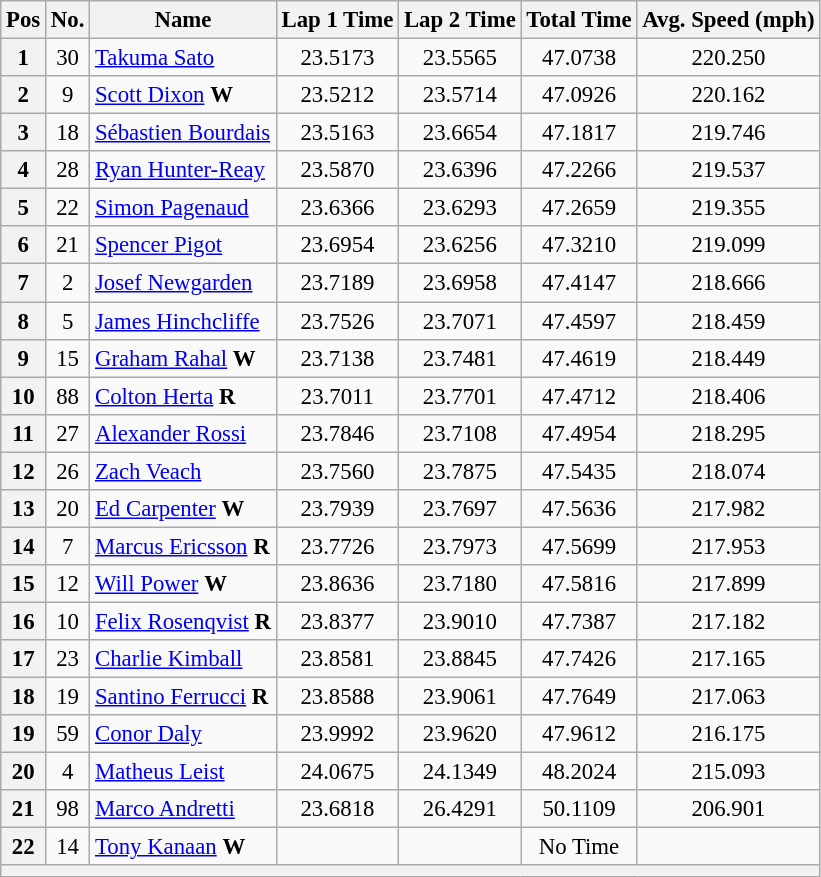<table class="wikitable sortable" style="text-align:center; font-size: 95%;">
<tr>
<th>Pos</th>
<th>No.</th>
<th>Name</th>
<th>Lap 1 Time</th>
<th>Lap 2 Time</th>
<th>Total Time</th>
<th>Avg. Speed (mph)</th>
</tr>
<tr>
<th scope="row">1</th>
<td>30</td>
<td align="left"> <a href='#'>Takuma Sato</a></td>
<td>23.5173</td>
<td>23.5565</td>
<td>47.0738</td>
<td>220.250</td>
</tr>
<tr>
<th scope="row">2</th>
<td>9</td>
<td align="left"> <a href='#'>Scott Dixon</a>  <strong><span>W</span></strong></td>
<td>23.5212</td>
<td>23.5714</td>
<td>47.0926</td>
<td>220.162</td>
</tr>
<tr>
<th scope="row">3</th>
<td>18</td>
<td align="left"> <a href='#'>Sébastien Bourdais</a></td>
<td>23.5163</td>
<td>23.6654</td>
<td>47.1817</td>
<td>219.746</td>
</tr>
<tr>
<th scope="row">4</th>
<td>28</td>
<td align="left"> <a href='#'>Ryan Hunter-Reay</a></td>
<td>23.5870</td>
<td>23.6396</td>
<td>47.2266</td>
<td>219.537</td>
</tr>
<tr>
<th scope="row">5</th>
<td>22</td>
<td align="left"> <a href='#'>Simon Pagenaud</a></td>
<td>23.6366</td>
<td>23.6293</td>
<td>47.2659</td>
<td>219.355</td>
</tr>
<tr>
<th scope="row">6</th>
<td>21</td>
<td align="left"> <a href='#'>Spencer Pigot</a></td>
<td>23.6954</td>
<td>23.6256</td>
<td>47.3210</td>
<td>219.099</td>
</tr>
<tr>
<th scope="row">7</th>
<td>2</td>
<td align="left"> <a href='#'>Josef Newgarden</a></td>
<td>23.7189</td>
<td>23.6958</td>
<td>47.4147</td>
<td>218.666</td>
</tr>
<tr>
<th scope="row">8</th>
<td>5</td>
<td align="left"> <a href='#'>James Hinchcliffe</a></td>
<td>23.7526</td>
<td>23.7071</td>
<td>47.4597</td>
<td>218.459</td>
</tr>
<tr>
<th scope="row">9</th>
<td>15</td>
<td align="left"> <a href='#'>Graham Rahal</a>  <strong><span>W</span></strong></td>
<td>23.7138</td>
<td>23.7481</td>
<td>47.4619</td>
<td>218.449</td>
</tr>
<tr>
<th scope="row">10</th>
<td>88</td>
<td align="left"> <a href='#'>Colton Herta</a> <strong><span>R</span></strong></td>
<td>23.7011</td>
<td>23.7701</td>
<td>47.4712</td>
<td>218.406</td>
</tr>
<tr>
<th scope="row">11</th>
<td>27</td>
<td align="left"> <a href='#'>Alexander Rossi</a></td>
<td>23.7846</td>
<td>23.7108</td>
<td>47.4954</td>
<td>218.295</td>
</tr>
<tr>
<th scope="row">12</th>
<td>26</td>
<td align="left"> <a href='#'>Zach Veach</a></td>
<td>23.7560</td>
<td>23.7875</td>
<td>47.5435</td>
<td>218.074</td>
</tr>
<tr>
<th scope="row">13</th>
<td>20</td>
<td align="left"> <a href='#'>Ed Carpenter</a> <strong><span>W</span></strong></td>
<td>23.7939</td>
<td>23.7697</td>
<td>47.5636</td>
<td>217.982</td>
</tr>
<tr>
<th scope="row">14</th>
<td>7</td>
<td align="left"> <a href='#'>Marcus Ericsson</a> <strong><span>R</span></strong></td>
<td>23.7726</td>
<td>23.7973</td>
<td>47.5699</td>
<td>217.953</td>
</tr>
<tr>
<th scope="row">15</th>
<td>12</td>
<td align="left"> <a href='#'>Will Power</a> <strong><span>W</span></strong></td>
<td>23.8636</td>
<td>23.7180</td>
<td>47.5816</td>
<td>217.899</td>
</tr>
<tr>
<th scope="row">16</th>
<td>10</td>
<td align="left"> <a href='#'>Felix Rosenqvist</a> <strong><span>R</span></strong></td>
<td>23.8377</td>
<td>23.9010</td>
<td>47.7387</td>
<td>217.182</td>
</tr>
<tr>
<th scope="row">17</th>
<td>23</td>
<td align="left"> <a href='#'>Charlie Kimball</a></td>
<td>23.8581</td>
<td>23.8845</td>
<td>47.7426</td>
<td>217.165</td>
</tr>
<tr>
<th scope="row">18</th>
<td>19</td>
<td align="left"> <a href='#'>Santino Ferrucci</a> <strong><span>R</span></strong></td>
<td>23.8588</td>
<td>23.9061</td>
<td>47.7649</td>
<td>217.063</td>
</tr>
<tr>
<th scope="row">19</th>
<td>59</td>
<td align="left"> <a href='#'>Conor Daly</a></td>
<td>23.9992</td>
<td>23.9620</td>
<td>47.9612</td>
<td>216.175</td>
</tr>
<tr>
<th>20</th>
<td>4</td>
<td align="left"> <a href='#'>Matheus Leist</a></td>
<td>24.0675</td>
<td>24.1349</td>
<td>48.2024</td>
<td>215.093</td>
</tr>
<tr>
<th scope="row">21</th>
<td>98</td>
<td align="left"> <a href='#'>Marco Andretti</a></td>
<td>23.6818</td>
<td>26.4291</td>
<td>50.1109</td>
<td>206.901</td>
</tr>
<tr>
<th scope="row">22</th>
<td>14</td>
<td align="left"> <a href='#'>Tony Kanaan</a> <strong><span>W</span></strong></td>
<td></td>
<td></td>
<td>No Time</td>
<td></td>
</tr>
<tr>
<th colspan=11></th>
</tr>
</table>
